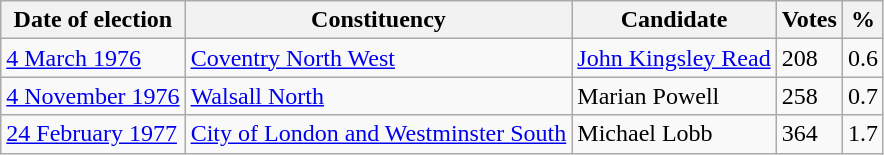<table class="wikitable">
<tr>
<th>Date of election</th>
<th>Constituency</th>
<th>Candidate</th>
<th>Votes</th>
<th>%</th>
</tr>
<tr>
<td><a href='#'>4 March 1976</a></td>
<td><a href='#'>Coventry North West</a></td>
<td><a href='#'>John Kingsley Read</a></td>
<td>208</td>
<td>0.6</td>
</tr>
<tr>
<td><a href='#'>4 November 1976</a></td>
<td><a href='#'>Walsall North</a></td>
<td>Marian Powell</td>
<td>258</td>
<td>0.7</td>
</tr>
<tr>
<td><a href='#'>24 February 1977</a></td>
<td><a href='#'>City of London and Westminster South</a></td>
<td>Michael Lobb</td>
<td>364</td>
<td>1.7</td>
</tr>
</table>
